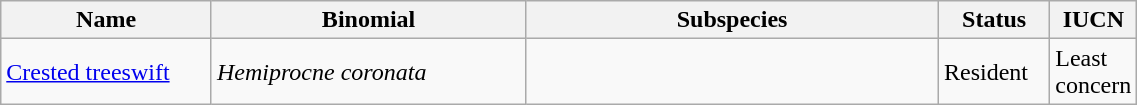<table width=60% class="wikitable">
<tr>
<th width=20%>Name</th>
<th width=30%>Binomial</th>
<th width=40%>Subspecies</th>
<th width=30%>Status</th>
<th width=30%>IUCN</th>
</tr>
<tr>
<td><a href='#'>Crested treeswift</a><br></td>
<td><em>Hemiprocne coronata</em></td>
<td></td>
<td>Resident</td>
<td>Least concern</td>
</tr>
</table>
